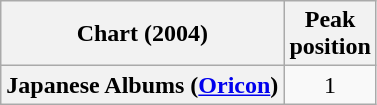<table class="wikitable sortable plainrowheaders" style="text-align:center">
<tr>
<th scope="col">Chart (2004)</th>
<th scope="col">Peak<br> position</th>
</tr>
<tr>
<th scope="row">Japanese Albums (<a href='#'>Oricon</a>)</th>
<td>1</td>
</tr>
</table>
